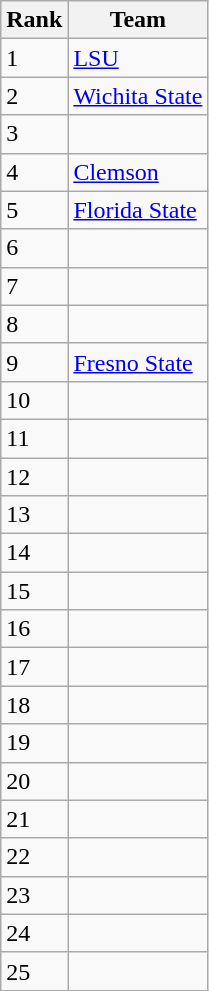<table class=wikitable>
<tr>
<th>Rank</th>
<th>Team</th>
</tr>
<tr>
<td>1</td>
<td><a href='#'>LSU</a></td>
</tr>
<tr>
<td>2</td>
<td><a href='#'>Wichita State</a></td>
</tr>
<tr>
<td>3</td>
<td></td>
</tr>
<tr>
<td>4</td>
<td><a href='#'>Clemson</a></td>
</tr>
<tr>
<td>5</td>
<td><a href='#'>Florida State</a></td>
</tr>
<tr>
<td>6</td>
<td></td>
</tr>
<tr>
<td>7</td>
<td></td>
</tr>
<tr>
<td>8</td>
<td></td>
</tr>
<tr>
<td>9</td>
<td><a href='#'>Fresno State</a></td>
</tr>
<tr>
<td>10</td>
<td></td>
</tr>
<tr>
<td>11</td>
<td></td>
</tr>
<tr>
<td>12</td>
<td></td>
</tr>
<tr>
<td>13</td>
<td></td>
</tr>
<tr>
<td>14</td>
<td></td>
</tr>
<tr>
<td>15</td>
<td></td>
</tr>
<tr>
<td>16</td>
<td></td>
</tr>
<tr>
<td>17</td>
<td></td>
</tr>
<tr>
<td>18</td>
<td></td>
</tr>
<tr>
<td>19</td>
<td></td>
</tr>
<tr>
<td>20</td>
<td></td>
</tr>
<tr>
<td>21</td>
<td></td>
</tr>
<tr>
<td>22</td>
<td></td>
</tr>
<tr>
<td>23</td>
<td></td>
</tr>
<tr>
<td>24</td>
<td></td>
</tr>
<tr>
<td>25</td>
<td></td>
</tr>
</table>
